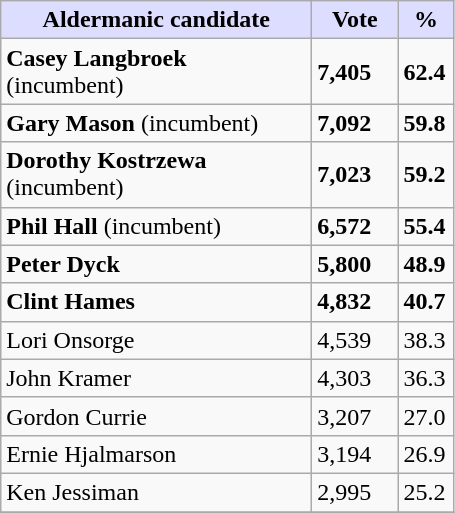<table class="wikitable">
<tr>
<th style="background:#ddf;" width="200px">Aldermanic candidate</th>
<th style="background:#ddf;" width="50px">Vote</th>
<th style="background:#ddf;" width="30px">%</th>
</tr>
<tr>
<td><strong>Casey Langbroek</strong> (incumbent)</td>
<td><strong>7,405</strong></td>
<td><strong>62.4</strong></td>
</tr>
<tr>
<td><strong>Gary Mason</strong> (incumbent)</td>
<td><strong>7,092</strong></td>
<td><strong>59.8</strong></td>
</tr>
<tr>
<td><strong>Dorothy Kostrzewa</strong> (incumbent)</td>
<td><strong>7,023</strong></td>
<td><strong>59.2</strong></td>
</tr>
<tr>
<td><strong>Phil Hall</strong> (incumbent)</td>
<td><strong>6,572</strong></td>
<td><strong>55.4</strong></td>
</tr>
<tr>
<td><strong>Peter Dyck</strong></td>
<td><strong>5,800</strong></td>
<td><strong>48.9</strong></td>
</tr>
<tr>
<td><strong>Clint Hames</strong></td>
<td><strong>4,832</strong></td>
<td><strong>40.7</strong></td>
</tr>
<tr>
<td>Lori Onsorge</td>
<td>4,539</td>
<td>38.3</td>
</tr>
<tr>
<td>John Kramer</td>
<td>4,303</td>
<td>36.3</td>
</tr>
<tr>
<td>Gordon Currie</td>
<td>3,207</td>
<td>27.0</td>
</tr>
<tr>
<td>Ernie Hjalmarson</td>
<td>3,194</td>
<td>26.9</td>
</tr>
<tr>
<td>Ken Jessiman</td>
<td>2,995</td>
<td>25.2</td>
</tr>
<tr>
</tr>
</table>
